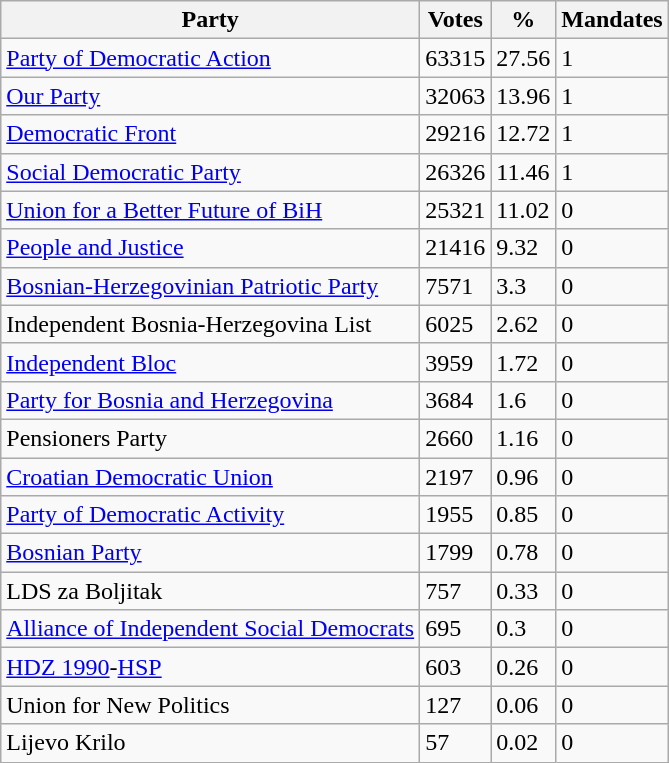<table class="wikitable" style ="text-align: left">
<tr>
<th>Party</th>
<th>Votes</th>
<th>%</th>
<th>Mandates</th>
</tr>
<tr>
<td><a href='#'>Party of Democratic Action</a></td>
<td>63315</td>
<td>27.56</td>
<td>1</td>
</tr>
<tr>
<td><a href='#'>Our Party</a></td>
<td>32063</td>
<td>13.96</td>
<td>1</td>
</tr>
<tr>
<td><a href='#'>Democratic Front</a></td>
<td>29216</td>
<td>12.72</td>
<td>1</td>
</tr>
<tr>
<td><a href='#'>Social Democratic Party</a></td>
<td>26326</td>
<td>11.46</td>
<td>1</td>
</tr>
<tr>
<td><a href='#'>Union for a Better Future of BiH</a></td>
<td>25321</td>
<td>11.02</td>
<td>0</td>
</tr>
<tr>
<td><a href='#'>People and Justice</a></td>
<td>21416</td>
<td>9.32</td>
<td>0</td>
</tr>
<tr>
<td><a href='#'>Bosnian-Herzegovinian Patriotic Party</a></td>
<td>7571</td>
<td>3.3</td>
<td>0</td>
</tr>
<tr>
<td>Independent Bosnia-Herzegovina List</td>
<td>6025</td>
<td>2.62</td>
<td>0</td>
</tr>
<tr>
<td><a href='#'>Independent Bloc</a></td>
<td>3959</td>
<td>1.72</td>
<td>0</td>
</tr>
<tr>
<td><a href='#'>Party for Bosnia and Herzegovina</a></td>
<td>3684</td>
<td>1.6</td>
<td>0</td>
</tr>
<tr>
<td>Pensioners Party</td>
<td>2660</td>
<td>1.16</td>
<td>0</td>
</tr>
<tr>
<td><a href='#'>Croatian Democratic Union</a></td>
<td>2197</td>
<td>0.96</td>
<td>0</td>
</tr>
<tr>
<td><a href='#'>Party of Democratic Activity</a></td>
<td>1955</td>
<td>0.85</td>
<td>0</td>
</tr>
<tr>
<td><a href='#'>Bosnian Party</a></td>
<td>1799</td>
<td>0.78</td>
<td>0</td>
</tr>
<tr>
<td>LDS za Boljitak</td>
<td>757</td>
<td>0.33</td>
<td>0</td>
</tr>
<tr>
<td><a href='#'>Alliance of Independent Social Democrats</a></td>
<td>695</td>
<td>0.3</td>
<td>0</td>
</tr>
<tr>
<td><a href='#'>HDZ 1990</a>-<a href='#'>HSP</a></td>
<td>603</td>
<td>0.26</td>
<td>0</td>
</tr>
<tr>
<td>Union for New Politics</td>
<td>127</td>
<td>0.06</td>
<td>0</td>
</tr>
<tr>
<td>Lijevo Krilo</td>
<td>57</td>
<td>0.02</td>
<td>0</td>
</tr>
</table>
